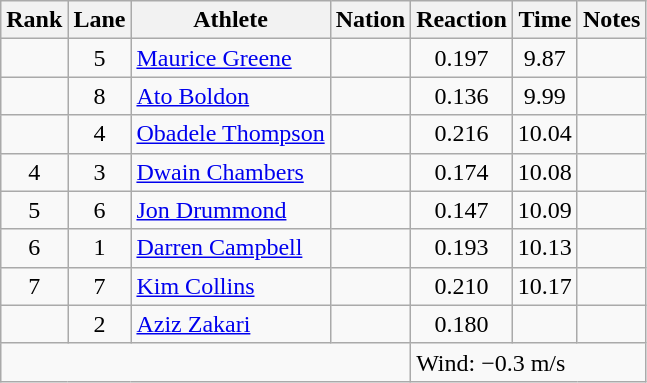<table class="wikitable sortable" style="text-align:center">
<tr>
<th>Rank</th>
<th>Lane</th>
<th>Athlete</th>
<th>Nation</th>
<th>Reaction</th>
<th>Time</th>
<th>Notes</th>
</tr>
<tr>
<td></td>
<td>5</td>
<td align="left"><a href='#'>Maurice Greene</a></td>
<td align="left"></td>
<td>0.197</td>
<td>9.87</td>
<td></td>
</tr>
<tr>
<td></td>
<td>8</td>
<td align="left"><a href='#'>Ato Boldon</a></td>
<td align="left"></td>
<td>0.136</td>
<td>9.99</td>
<td></td>
</tr>
<tr>
<td></td>
<td>4</td>
<td align="left"><a href='#'>Obadele Thompson</a></td>
<td align="left"></td>
<td>0.216</td>
<td>10.04</td>
<td></td>
</tr>
<tr>
<td>4</td>
<td>3</td>
<td align="left"><a href='#'>Dwain Chambers</a></td>
<td align="left"></td>
<td>0.174</td>
<td>10.08</td>
<td></td>
</tr>
<tr>
<td>5</td>
<td>6</td>
<td align="left"><a href='#'>Jon Drummond</a></td>
<td align="left"></td>
<td>0.147</td>
<td>10.09</td>
<td></td>
</tr>
<tr>
<td>6</td>
<td>1</td>
<td align="left"><a href='#'>Darren Campbell</a></td>
<td align="left"></td>
<td>0.193</td>
<td>10.13</td>
<td></td>
</tr>
<tr>
<td>7</td>
<td>7</td>
<td align="left"><a href='#'>Kim Collins</a></td>
<td align="left"></td>
<td>0.210</td>
<td>10.17</td>
<td></td>
</tr>
<tr>
<td></td>
<td>2</td>
<td align="left"><a href='#'>Aziz Zakari</a></td>
<td align="left"></td>
<td>0.180</td>
<td></td>
<td></td>
</tr>
<tr class="sortbottom">
<td colspan=4></td>
<td colspan="3" style="text-align:left;">Wind: −0.3 m/s</td>
</tr>
</table>
